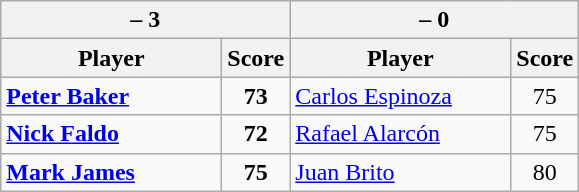<table class=wikitable>
<tr>
<th colspan=2> – 3</th>
<th colspan=2> – 0</th>
</tr>
<tr>
<th width=140>Player</th>
<th>Score</th>
<th width=140>Player</th>
<th>Score</th>
</tr>
<tr>
<td><strong><a href='#'>Peter Baker</a></strong></td>
<td align=center><strong>73</strong></td>
<td><a href='#'>Carlos Espinoza</a></td>
<td align=center>75</td>
</tr>
<tr>
<td><strong><a href='#'>Nick Faldo</a></strong></td>
<td align=center><strong>72</strong></td>
<td><a href='#'>Rafael Alarcón</a></td>
<td align=center>75</td>
</tr>
<tr>
<td><strong><a href='#'>Mark James</a></strong></td>
<td align=center><strong>75</strong></td>
<td><a href='#'>Juan Brito</a></td>
<td align=center>80</td>
</tr>
</table>
